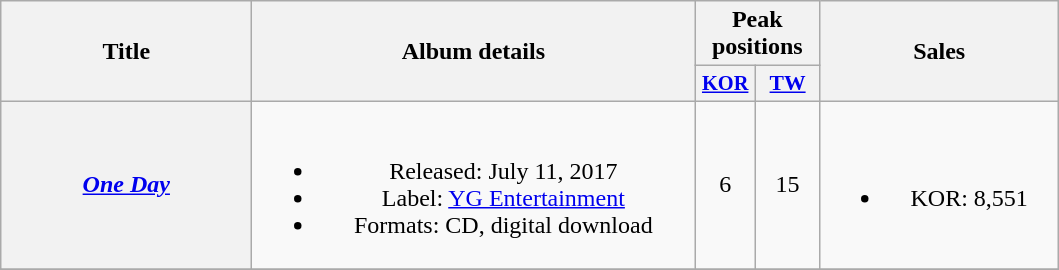<table class="wikitable plainrowheaders" style="text-align:center;">
<tr>
<th rowspan="2" style="width:10em;">Title</th>
<th rowspan="2" style="width:18em;">Album details</th>
<th colspan="2">Peak positions</th>
<th rowspan="2" style="width:9.5em;">Sales</th>
</tr>
<tr>
<th scope="col" style="width:2.5em;font-size:85%;"><a href='#'>KOR</a><br></th>
<th scope="col" style="width:2.5em;font-size:90%;"><a href='#'>TW</a><br></th>
</tr>
<tr>
<th scope="row"><em><a href='#'>One Day</a></em></th>
<td><br><ul><li>Released: July 11, 2017</li><li>Label: <a href='#'>YG Entertainment</a></li><li>Formats: CD, digital download</li></ul></td>
<td>6</td>
<td>15</td>
<td><br><ul><li>KOR: 8,551</li></ul></td>
</tr>
<tr>
</tr>
</table>
